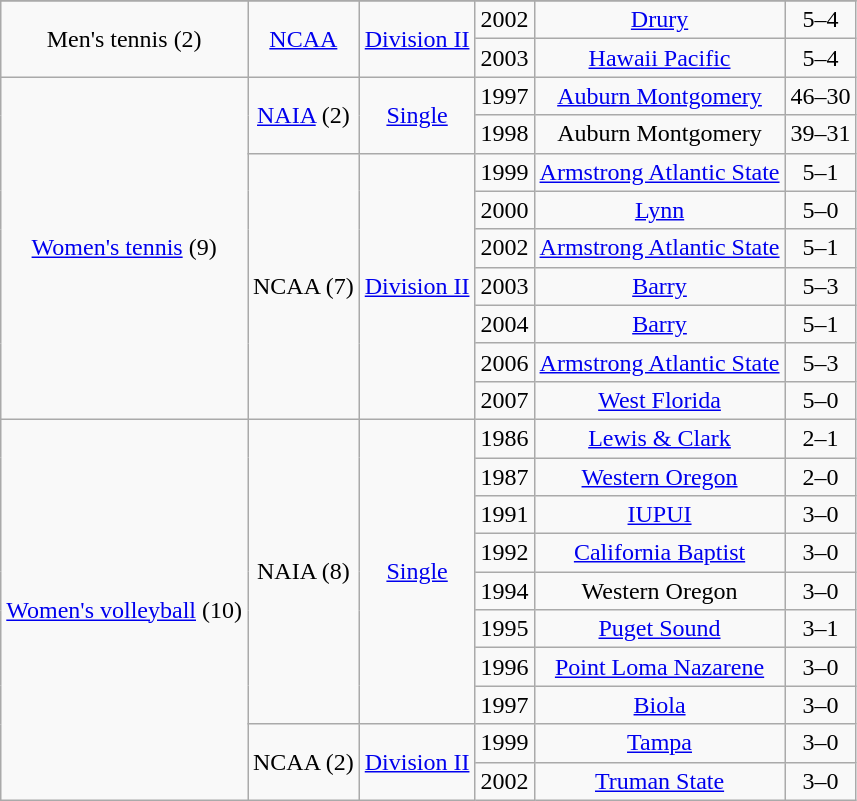<table class="wikitable">
<tr>
</tr>
<tr align="center">
<td rowspan="2">Men's tennis (2)</td>
<td rowspan="2"><a href='#'>NCAA</a></td>
<td rowspan="2"><a href='#'>Division II</a></td>
<td>2002</td>
<td><a href='#'>Drury</a></td>
<td>5–4</td>
</tr>
<tr align="center">
<td>2003</td>
<td><a href='#'>Hawaii Pacific</a></td>
<td>5–4</td>
</tr>
<tr align="center">
<td rowspan="9"><a href='#'>Women's tennis</a> (9) </td>
<td rowspan="2"><a href='#'>NAIA</a> (2)</td>
<td rowspan="2"><a href='#'>Single</a></td>
<td>1997</td>
<td><a href='#'>Auburn Montgomery</a></td>
<td>46–30</td>
</tr>
<tr align="center">
<td>1998</td>
<td>Auburn Montgomery</td>
<td>39–31</td>
</tr>
<tr align="center">
<td rowspan="7">NCAA (7)</td>
<td rowspan="7"><a href='#'>Division II</a></td>
<td>1999</td>
<td><a href='#'>Armstrong Atlantic State</a></td>
<td>5–1</td>
</tr>
<tr align="center">
<td>2000</td>
<td><a href='#'>Lynn</a></td>
<td>5–0</td>
</tr>
<tr align="center">
<td>2002</td>
<td><a href='#'>Armstrong Atlantic State</a></td>
<td>5–1</td>
</tr>
<tr align="center">
<td>2003</td>
<td><a href='#'>Barry</a></td>
<td>5–3</td>
</tr>
<tr align="center">
<td>2004</td>
<td><a href='#'>Barry</a></td>
<td>5–1</td>
</tr>
<tr align="center">
<td>2006</td>
<td><a href='#'>Armstrong Atlantic State</a></td>
<td>5–3</td>
</tr>
<tr align="center">
<td>2007</td>
<td><a href='#'>West Florida</a></td>
<td>5–0</td>
</tr>
<tr align="center">
<td rowspan="10"><a href='#'>Women's volleyball</a> (10)</td>
<td rowspan="8">NAIA (8)</td>
<td rowspan="8"><a href='#'>Single</a></td>
<td>1986</td>
<td><a href='#'>Lewis & Clark</a></td>
<td>2–1</td>
</tr>
<tr align="center">
<td>1987</td>
<td><a href='#'>Western Oregon</a></td>
<td>2–0</td>
</tr>
<tr align="center">
<td>1991</td>
<td><a href='#'>IUPUI</a></td>
<td>3–0</td>
</tr>
<tr align="center">
<td>1992</td>
<td><a href='#'>California Baptist</a></td>
<td>3–0</td>
</tr>
<tr align="center">
<td>1994</td>
<td>Western Oregon</td>
<td>3–0</td>
</tr>
<tr align="center">
<td>1995</td>
<td><a href='#'>Puget Sound</a></td>
<td>3–1</td>
</tr>
<tr align="center">
<td>1996</td>
<td><a href='#'>Point Loma Nazarene</a></td>
<td>3–0</td>
</tr>
<tr align="center">
<td>1997</td>
<td><a href='#'>Biola</a></td>
<td>3–0</td>
</tr>
<tr align="center">
<td rowspan="2">NCAA (2)</td>
<td rowspan="2"><a href='#'>Division II</a></td>
<td>1999</td>
<td><a href='#'>Tampa</a></td>
<td>3–0</td>
</tr>
<tr align="center">
<td>2002</td>
<td><a href='#'>Truman State</a></td>
<td>3–0</td>
</tr>
</table>
